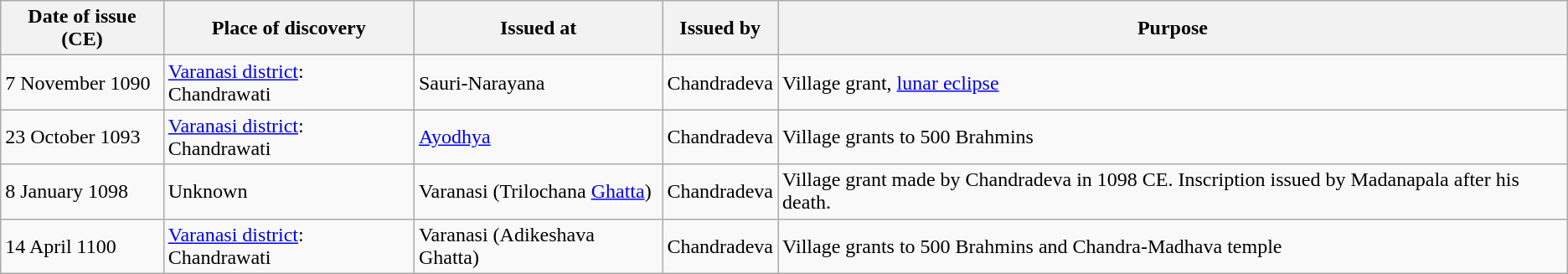<table class="wikitable sortable">
<tr>
<th>Date of issue (CE)</th>
<th>Place of discovery</th>
<th>Issued at</th>
<th>Issued by</th>
<th>Purpose</th>
</tr>
<tr>
<td>7 November 1090</td>
<td><a href='#'>Varanasi district</a>: Chandrawati</td>
<td>Sauri-Narayana</td>
<td>Chandradeva</td>
<td>Village grant, <a href='#'>lunar eclipse</a></td>
</tr>
<tr>
<td>23 October 1093</td>
<td><a href='#'>Varanasi district</a>: Chandrawati</td>
<td><a href='#'>Ayodhya</a></td>
<td>Chandradeva</td>
<td>Village grants to 500 Brahmins</td>
</tr>
<tr>
<td>8 January 1098</td>
<td>Unknown</td>
<td>Varanasi (Trilochana <a href='#'>Ghatta</a>)</td>
<td>Chandradeva</td>
<td>Village grant made by Chandradeva in 1098 CE. Inscription issued by Madanapala after his death.</td>
</tr>
<tr>
<td>14 April 1100</td>
<td><a href='#'>Varanasi district</a>: Chandrawati</td>
<td>Varanasi (Adikeshava Ghatta)</td>
<td>Chandradeva</td>
<td>Village grants to 500 Brahmins and Chandra-Madhava temple</td>
</tr>
</table>
